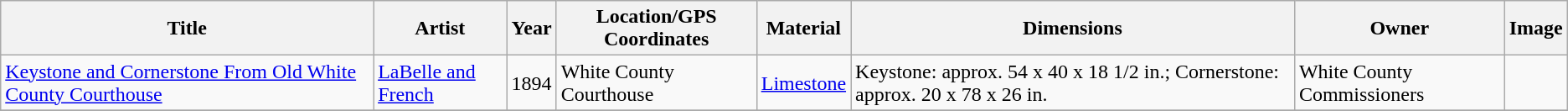<table class="wikitable sortable">
<tr>
<th>Title</th>
<th>Artist</th>
<th>Year</th>
<th>Location/GPS Coordinates</th>
<th>Material</th>
<th>Dimensions</th>
<th>Owner</th>
<th>Image</th>
</tr>
<tr>
<td><a href='#'>Keystone and Cornerstone From Old White County Courthouse</a></td>
<td><a href='#'>LaBelle and French</a></td>
<td>1894</td>
<td>White County Courthouse</td>
<td><a href='#'>Limestone</a></td>
<td>Keystone: approx. 54 x 40 x 18 1/2 in.; Cornerstone: approx. 20 x 78 x 26 in.</td>
<td>White County Commissioners</td>
<td></td>
</tr>
<tr>
</tr>
</table>
